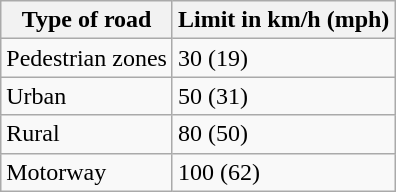<table class="wikitable">
<tr>
<th>Type of road</th>
<th>Limit in km/h (mph)</th>
</tr>
<tr>
<td>Pedestrian zones</td>
<td>30 (19)</td>
</tr>
<tr>
<td>Urban</td>
<td>50 (31)</td>
</tr>
<tr>
<td>Rural</td>
<td>80 (50)</td>
</tr>
<tr>
<td>Motorway</td>
<td>100 (62)</td>
</tr>
</table>
